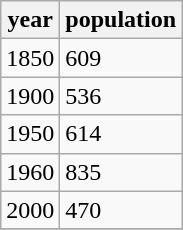<table class="wikitable">
<tr>
<th>year</th>
<th>population</th>
</tr>
<tr>
<td>1850</td>
<td>609</td>
</tr>
<tr>
<td>1900</td>
<td>536</td>
</tr>
<tr>
<td>1950</td>
<td>614</td>
</tr>
<tr>
<td>1960</td>
<td>835</td>
</tr>
<tr>
<td>2000</td>
<td>470</td>
</tr>
<tr>
</tr>
</table>
